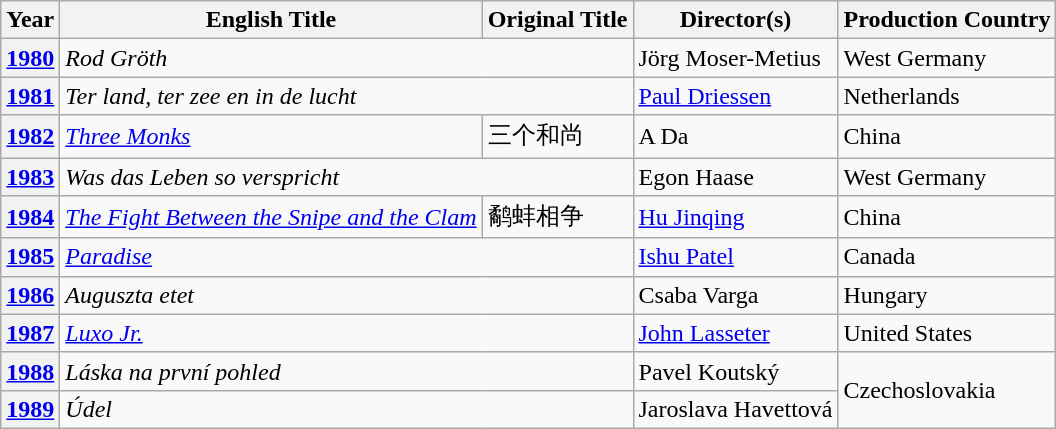<table class="wikitable">
<tr>
<th>Year</th>
<th>English Title</th>
<th>Original Title</th>
<th>Director(s)</th>
<th>Production Country</th>
</tr>
<tr>
<th><a href='#'>1980</a></th>
<td colspan="2"><em>Rod Gröth</em></td>
<td>Jörg Moser-Metius</td>
<td>West Germany</td>
</tr>
<tr>
<th><a href='#'>1981</a></th>
<td colspan="2"><em>Ter land, ter zee en in de lucht</em></td>
<td><a href='#'>Paul Driessen</a></td>
<td>Netherlands</td>
</tr>
<tr>
<th><a href='#'>1982</a></th>
<td><em><a href='#'>Three Monks</a></em></td>
<td>三个和尚</td>
<td>A Da</td>
<td>China</td>
</tr>
<tr>
<th><a href='#'>1983</a></th>
<td colspan="2"><em>Was das Leben so verspricht</em></td>
<td>Egon Haase</td>
<td>West Germany</td>
</tr>
<tr>
<th><a href='#'>1984</a></th>
<td><em><a href='#'>The Fight Between the Snipe and the Clam</a></em></td>
<td>鹬蚌相争</td>
<td><a href='#'>Hu Jinqing</a></td>
<td>China</td>
</tr>
<tr>
<th><a href='#'>1985</a></th>
<td colspan="2"><em><a href='#'>Paradise</a></em></td>
<td><a href='#'>Ishu Patel</a></td>
<td>Canada</td>
</tr>
<tr>
<th><a href='#'>1986</a></th>
<td colspan="2"><em>Auguszta etet</em></td>
<td>Csaba Varga</td>
<td>Hungary</td>
</tr>
<tr>
<th><a href='#'>1987</a></th>
<td colspan="2"><em><a href='#'>Luxo Jr.</a></em></td>
<td><a href='#'>John Lasseter</a></td>
<td>United States</td>
</tr>
<tr>
<th><a href='#'>1988</a></th>
<td colspan="2"><em>Láska na první pohled</em></td>
<td>Pavel Koutský</td>
<td rowspan="2">Czechoslovakia</td>
</tr>
<tr>
<th><a href='#'>1989</a></th>
<td colspan="2"><em>Údel</em></td>
<td>Jaroslava Havettová</td>
</tr>
</table>
